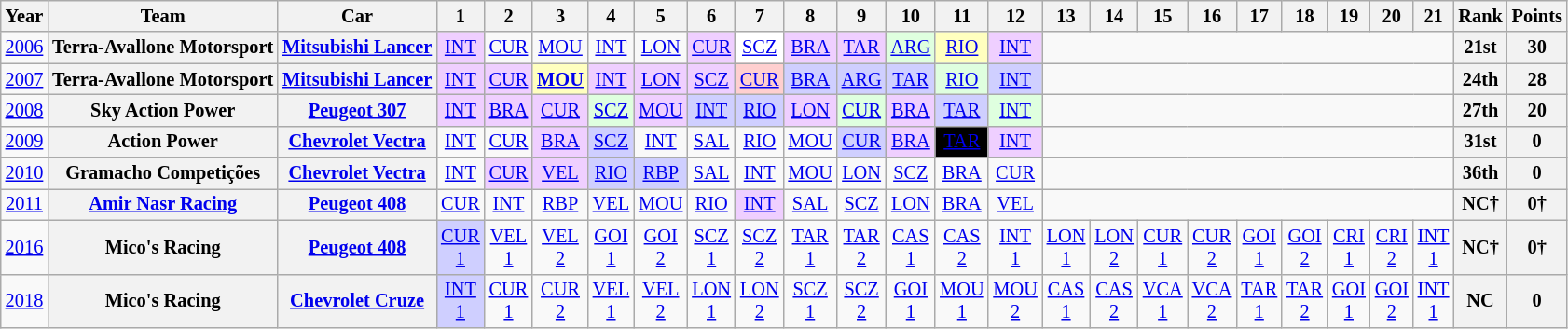<table class="wikitable" style="text-align:center; font-size:85%">
<tr>
<th>Year</th>
<th>Team</th>
<th>Car</th>
<th>1</th>
<th>2</th>
<th>3</th>
<th>4</th>
<th>5</th>
<th>6</th>
<th>7</th>
<th>8</th>
<th>9</th>
<th>10</th>
<th>11</th>
<th>12</th>
<th>13</th>
<th>14</th>
<th>15</th>
<th>16</th>
<th>17</th>
<th>18</th>
<th>19</th>
<th>20</th>
<th>21</th>
<th>Rank</th>
<th>Points</th>
</tr>
<tr>
<td><a href='#'>2006</a></td>
<th nowrap>Terra-Avallone Motorsport</th>
<th nowrap><a href='#'>Mitsubishi Lancer</a></th>
<td style="background:#EFCFFF;"><a href='#'>INT</a><br></td>
<td><a href='#'>CUR</a></td>
<td><a href='#'>MOU</a></td>
<td><a href='#'>INT</a></td>
<td><a href='#'>LON</a></td>
<td style="background:#EFCFFF;"><a href='#'>CUR</a><br></td>
<td style="background:#FFFFFF;"><a href='#'>SCZ</a><br></td>
<td style="background:#EFCFFF;"><a href='#'>BRA</a><br></td>
<td style="background:#EFCFFF;"><a href='#'>TAR</a><br></td>
<td style="background:#DFFFDF;"><a href='#'>ARG</a><br></td>
<td style="background:#FFFFBF;"><a href='#'>RIO</a><br></td>
<td style="background:#EFCFFF;"><a href='#'>INT</a><br></td>
<td colspan=9></td>
<th>21st</th>
<th>30</th>
</tr>
<tr>
<td><a href='#'>2007</a></td>
<th nowrap>Terra-Avallone Motorsport</th>
<th nowrap><a href='#'>Mitsubishi Lancer</a></th>
<td style="background:#EFCFFF;"><a href='#'>INT</a><br></td>
<td style="background:#EFCFFF;"><a href='#'>CUR</a><br></td>
<td style="background:#FFFFBF;"><strong><a href='#'>MOU</a></strong><br></td>
<td style="background:#EFCFFF;"><a href='#'>INT</a><br></td>
<td style="background:#EFCFFF;"><a href='#'>LON</a><br></td>
<td style="background:#EFCFFF;"><a href='#'>SCZ</a><br></td>
<td style="background:#FFCFCF;"><a href='#'>CUR</a><br></td>
<td style="background:#CFCFFF;"><a href='#'>BRA</a><br></td>
<td style="background:#CFCFFF;"><a href='#'>ARG</a><br></td>
<td style="background:#CFCFFF;"><a href='#'>TAR</a><br></td>
<td style="background:#DFFFDF;"><a href='#'>RIO</a><br></td>
<td style="background:#CFCFFF;"><a href='#'>INT</a><br></td>
<td colspan=9></td>
<th>24th</th>
<th>28</th>
</tr>
<tr>
<td><a href='#'>2008</a></td>
<th>Sky Action Power</th>
<th><a href='#'>Peugeot 307</a></th>
<td style="background:#EFCFFF;"><a href='#'>INT</a><br></td>
<td style="background:#EFCFFF;"><a href='#'>BRA</a><br></td>
<td style="background:#EFCFFF;"><a href='#'>CUR</a><br></td>
<td style="background:#DFFFDF;"><a href='#'>SCZ</a><br></td>
<td style="background:#EFCFFF;"><a href='#'>MOU</a><br></td>
<td style="background:#CFCFFF;"><a href='#'>INT</a><br></td>
<td style="background:#CFCFFF;"><a href='#'>RIO</a><br></td>
<td style="background:#EFCFFF;"><a href='#'>LON</a><br></td>
<td style="background:#DFFFDF;"><a href='#'>CUR</a><br></td>
<td style="background:#EFCFFF;"><a href='#'>BRA</a><br></td>
<td style="background:#CFCFFF;"><a href='#'>TAR</a><br></td>
<td style="background:#DFFFDF;"><a href='#'>INT</a><br></td>
<td colspan=9></td>
<th>27th</th>
<th>20</th>
</tr>
<tr>
<td><a href='#'>2009</a></td>
<th>Action Power</th>
<th><a href='#'>Chevrolet Vectra</a></th>
<td><a href='#'>INT</a></td>
<td><a href='#'>CUR</a></td>
<td style="background:#EFCFFF;"><a href='#'>BRA</a><br></td>
<td style="background:#CFCFFF;"><a href='#'>SCZ</a><br></td>
<td><a href='#'>INT</a></td>
<td><a href='#'>SAL</a></td>
<td><a href='#'>RIO</a></td>
<td><a href='#'>MOU</a></td>
<td style="background:#CFCFFF;"><a href='#'>CUR</a><br></td>
<td style="background:#EFCFFF;"><a href='#'>BRA</a><br></td>
<td style="background:black; color:white;"><a href='#'><span>TAR</span></a><br></td>
<td style="background:#EFCFFF;"><a href='#'>INT</a><br></td>
<td colspan=9></td>
<th>31st</th>
<th>0</th>
</tr>
<tr>
<td><a href='#'>2010</a></td>
<th>Gramacho Competições</th>
<th><a href='#'>Chevrolet Vectra</a></th>
<td><a href='#'>INT</a></td>
<td style="background:#EFCFFF;"><a href='#'>CUR</a><br></td>
<td style="background:#EFCFFF;"><a href='#'>VEL</a><br></td>
<td style="background:#CFCFFF;"><a href='#'>RIO</a><br></td>
<td style="background:#CFCFFF;"><a href='#'>RBP</a><br></td>
<td><a href='#'>SAL</a></td>
<td><a href='#'>INT</a></td>
<td><a href='#'>MOU</a></td>
<td><a href='#'>LON</a></td>
<td><a href='#'>SCZ</a></td>
<td><a href='#'>BRA</a></td>
<td><a href='#'>CUR</a></td>
<td colspan=9></td>
<th>36th</th>
<th>0</th>
</tr>
<tr>
<td><a href='#'>2011</a></td>
<th><a href='#'>Amir Nasr Racing</a></th>
<th><a href='#'>Peugeot 408</a></th>
<td><a href='#'>CUR</a></td>
<td><a href='#'>INT</a></td>
<td><a href='#'>RBP</a></td>
<td><a href='#'>VEL</a></td>
<td><a href='#'>MOU</a></td>
<td><a href='#'>RIO</a></td>
<td style="background:#EFCFFF;"><a href='#'>INT</a><br></td>
<td><a href='#'>SAL</a></td>
<td><a href='#'>SCZ</a></td>
<td><a href='#'>LON</a></td>
<td><a href='#'>BRA</a></td>
<td><a href='#'>VEL</a></td>
<td colspan=9></td>
<th>NC†</th>
<th>0†</th>
</tr>
<tr>
<td><a href='#'>2016</a></td>
<th>Mico's Racing</th>
<th><a href='#'>Peugeot 408</a></th>
<td style="background:#CFCFFF"><a href='#'>CUR<br>1</a><br></td>
<td><a href='#'>VEL<br>1</a></td>
<td><a href='#'>VEL<br>2</a></td>
<td><a href='#'>GOI<br>1</a></td>
<td><a href='#'>GOI<br>2</a></td>
<td><a href='#'>SCZ<br>1</a></td>
<td><a href='#'>SCZ<br>2</a></td>
<td><a href='#'>TAR<br>1</a></td>
<td><a href='#'>TAR<br>2</a></td>
<td><a href='#'>CAS<br>1</a></td>
<td><a href='#'>CAS<br>2</a></td>
<td><a href='#'>INT<br>1</a></td>
<td><a href='#'>LON<br>1</a></td>
<td><a href='#'>LON<br>2</a></td>
<td><a href='#'>CUR<br>1</a></td>
<td><a href='#'>CUR<br>2</a></td>
<td><a href='#'>GOI<br>1</a></td>
<td><a href='#'>GOI<br>2</a></td>
<td><a href='#'>CRI<br>1</a></td>
<td><a href='#'>CRI<br>2</a></td>
<td><a href='#'>INT<br>1</a></td>
<th>NC†</th>
<th>0†</th>
</tr>
<tr>
<td><a href='#'>2018</a></td>
<th>Mico's Racing</th>
<th><a href='#'>Chevrolet Cruze</a></th>
<td style="background:#CFCFFF"><a href='#'>INT<br>1</a><br></td>
<td><a href='#'>CUR<br>1</a></td>
<td><a href='#'>CUR<br>2</a></td>
<td><a href='#'>VEL<br>1</a></td>
<td><a href='#'>VEL<br>2</a></td>
<td><a href='#'>LON<br>1</a></td>
<td><a href='#'>LON<br>2</a></td>
<td><a href='#'>SCZ<br>1</a></td>
<td><a href='#'>SCZ<br>2</a></td>
<td><a href='#'>GOI<br>1</a></td>
<td><a href='#'>MOU<br>1</a></td>
<td><a href='#'>MOU<br>2</a></td>
<td><a href='#'>CAS<br>1</a></td>
<td><a href='#'>CAS<br>2</a></td>
<td><a href='#'>VCA<br>1</a></td>
<td><a href='#'>VCA<br>2</a></td>
<td><a href='#'>TAR<br>1</a></td>
<td><a href='#'>TAR<br>2</a></td>
<td><a href='#'>GOI<br>1</a></td>
<td><a href='#'>GOI<br>2</a></td>
<td><a href='#'>INT<br>1</a></td>
<th>NC</th>
<th>0</th>
</tr>
</table>
